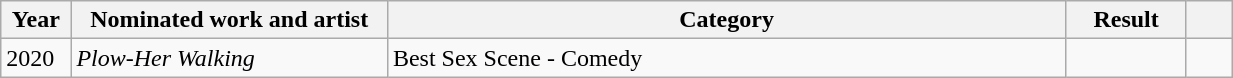<table class="wikitable" style="width:65%;">
<tr>
<th width=4%>Year</th>
<th style="width:21%;">Nominated work and artist</th>
<th style="width:45%;">Category</th>
<th style="width:8%;">Result</th>
<th width=3%></th>
</tr>
<tr>
<td>2020</td>
<td><em>Plow-Her Walking</em></td>
<td>Best Sex Scene - Comedy</td>
<td></td>
<td style="text-align:center;"></td>
</tr>
</table>
